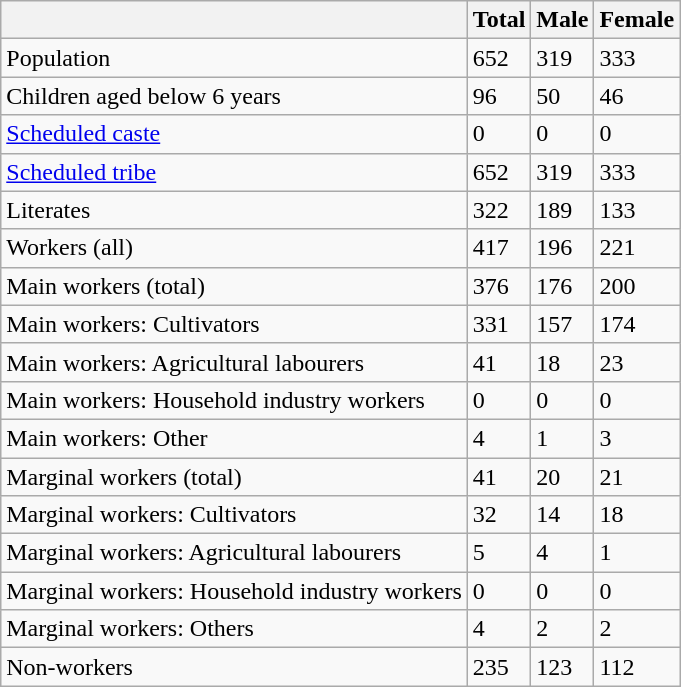<table class="wikitable sortable">
<tr>
<th></th>
<th>Total</th>
<th>Male</th>
<th>Female</th>
</tr>
<tr>
<td>Population</td>
<td>652</td>
<td>319</td>
<td>333</td>
</tr>
<tr>
<td>Children aged below 6 years</td>
<td>96</td>
<td>50</td>
<td>46</td>
</tr>
<tr>
<td><a href='#'>Scheduled caste</a></td>
<td>0</td>
<td>0</td>
<td>0</td>
</tr>
<tr>
<td><a href='#'>Scheduled tribe</a></td>
<td>652</td>
<td>319</td>
<td>333</td>
</tr>
<tr>
<td>Literates</td>
<td>322</td>
<td>189</td>
<td>133</td>
</tr>
<tr>
<td>Workers (all)</td>
<td>417</td>
<td>196</td>
<td>221</td>
</tr>
<tr>
<td>Main workers (total)</td>
<td>376</td>
<td>176</td>
<td>200</td>
</tr>
<tr>
<td>Main workers: Cultivators</td>
<td>331</td>
<td>157</td>
<td>174</td>
</tr>
<tr>
<td>Main workers: Agricultural labourers</td>
<td>41</td>
<td>18</td>
<td>23</td>
</tr>
<tr>
<td>Main workers: Household industry workers</td>
<td>0</td>
<td>0</td>
<td>0</td>
</tr>
<tr>
<td>Main workers: Other</td>
<td>4</td>
<td>1</td>
<td>3</td>
</tr>
<tr>
<td>Marginal workers (total)</td>
<td>41</td>
<td>20</td>
<td>21</td>
</tr>
<tr>
<td>Marginal workers: Cultivators</td>
<td>32</td>
<td>14</td>
<td>18</td>
</tr>
<tr>
<td>Marginal workers: Agricultural labourers</td>
<td>5</td>
<td>4</td>
<td>1</td>
</tr>
<tr>
<td>Marginal workers: Household industry workers</td>
<td>0</td>
<td>0</td>
<td>0</td>
</tr>
<tr>
<td>Marginal workers: Others</td>
<td>4</td>
<td>2</td>
<td>2</td>
</tr>
<tr>
<td>Non-workers</td>
<td>235</td>
<td>123</td>
<td>112</td>
</tr>
</table>
